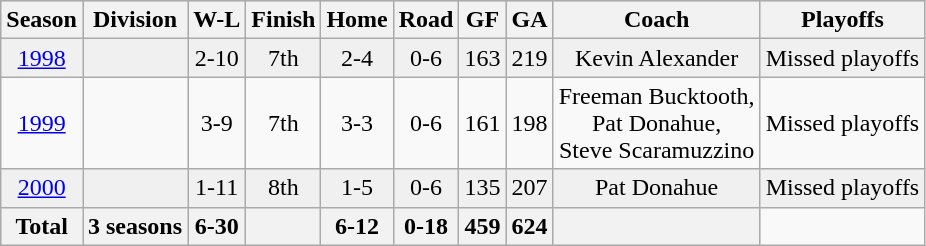<table class="wikitable" BORDER="0" CELLPADDING="3" CELLSPACING="0">
<tr ALIGN=center bgcolor="#e0e0e0">
<th>Season</th>
<th>Division</th>
<th>W-L</th>
<th>Finish</th>
<th>Home</th>
<th>Road</th>
<th>GF</th>
<th>GA</th>
<th>Coach</th>
<th>Playoffs</th>
</tr>
<tr ALIGN=center bgcolor="#f0f0f0">
<td><a href='#'>1998</a></td>
<td> </td>
<td>2-10</td>
<td>7th</td>
<td>2-4</td>
<td>0-6</td>
<td>163</td>
<td>219</td>
<td>Kevin Alexander</td>
<td>Missed playoffs</td>
</tr>
<tr ALIGN=center>
<td><a href='#'>1999</a></td>
<td> </td>
<td>3-9</td>
<td>7th</td>
<td>3-3</td>
<td>0-6</td>
<td>161</td>
<td>198</td>
<td>Freeman Bucktooth,<br>Pat Donahue,<br>Steve Scaramuzzino</td>
<td>Missed playoffs</td>
</tr>
<tr ALIGN=center bgcolor="#f0f0f0">
<td><a href='#'>2000</a></td>
<td> </td>
<td>1-11</td>
<td>8th</td>
<td>1-5</td>
<td>0-6</td>
<td>135</td>
<td>207</td>
<td>Pat Donahue</td>
<td>Missed playoffs</td>
</tr>
<tr ALIGN=center bgcolor="#e0e0e0">
<th>Total</th>
<th>3 seasons</th>
<th>6-30</th>
<th> </th>
<th>6-12</th>
<th>0-18</th>
<th>459</th>
<th>624</th>
<th> </th>
</tr>
</table>
